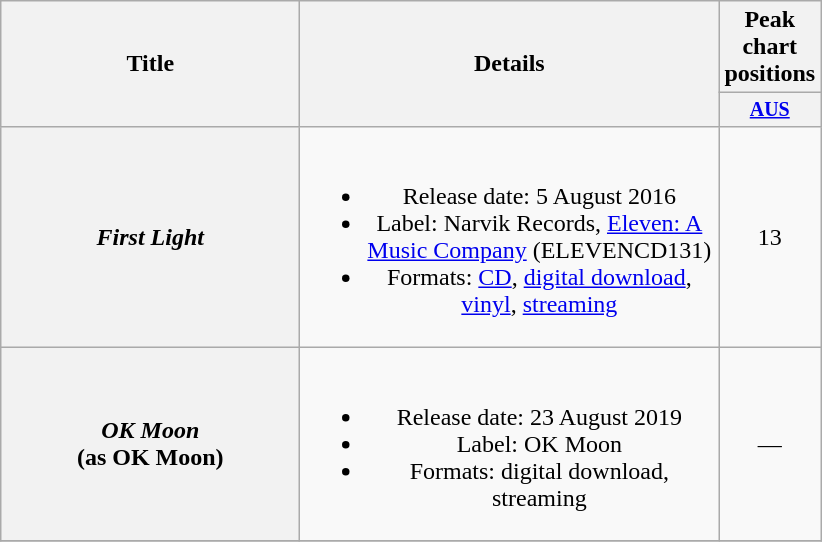<table class="wikitable plainrowheaders" style="text-align:center;">
<tr>
<th rowspan="2" style="width:12em;">Title</th>
<th rowspan="2" style="width:17em;">Details</th>
<th colspan="1">Peak chart positions</th>
</tr>
<tr style="font-size:smaller;">
<th width="50"><a href='#'>AUS</a><br></th>
</tr>
<tr>
<th scope="row"><em>First Light</em></th>
<td><br><ul><li>Release date: 5 August 2016</li><li>Label: Narvik Records, <a href='#'>Eleven: A Music Company</a> (ELEVENCD131)</li><li>Formats: <a href='#'>CD</a>, <a href='#'>digital download</a>, <a href='#'>vinyl</a>, <a href='#'>streaming</a></li></ul></td>
<td>13</td>
</tr>
<tr>
<th scope="row"><em>OK Moon</em> <br> (as OK Moon)</th>
<td><br><ul><li>Release date: 23 August 2019</li><li>Label: OK Moon</li><li>Formats: digital download, streaming</li></ul></td>
<td>—</td>
</tr>
<tr>
</tr>
</table>
